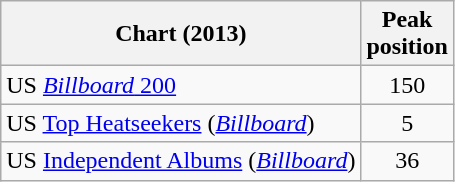<table class="wikitable">
<tr>
<th>Chart (2013)</th>
<th>Peak<br>position</th>
</tr>
<tr>
<td>US <a href='#'><em>Billboard</em> 200</a></td>
<td align="center">150</td>
</tr>
<tr>
<td>US <a href='#'>Top Heatseekers</a> (<em><a href='#'>Billboard</a></em>)</td>
<td align="center">5</td>
</tr>
<tr>
<td>US <a href='#'>Independent Albums</a> (<em><a href='#'>Billboard</a></em>)</td>
<td align="center">36</td>
</tr>
</table>
